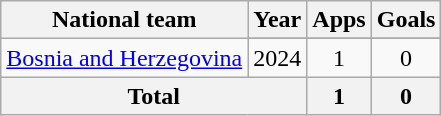<table class="wikitable" style="text-align:center">
<tr>
<th>National team</th>
<th>Year</th>
<th>Apps</th>
<th>Goals</th>
</tr>
<tr>
<td rowspan=2><a href='#'>Bosnia and Herzegovina</a></td>
</tr>
<tr>
<td>2024</td>
<td>1</td>
<td>0</td>
</tr>
<tr>
<th colspan=2>Total</th>
<th>1</th>
<th>0</th>
</tr>
</table>
